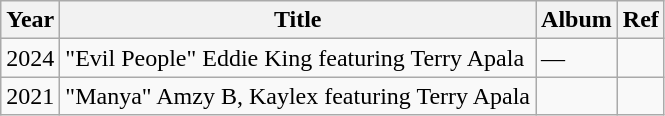<table class="wikitable">
<tr>
<th>Year</th>
<th>Title</th>
<th>Album</th>
<th>Ref</th>
</tr>
<tr>
<td>2024</td>
<td>"Evil People" Eddie King featuring Terry Apala</td>
<td>—</td>
<td></td>
</tr>
<tr>
<td>2021</td>
<td>"Manya" Amzy B, Kaylex featuring Terry Apala</td>
<td></td>
<td></td>
</tr>
</table>
